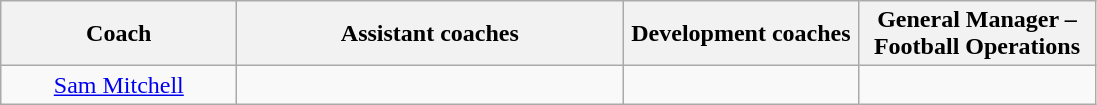<table class="wikitable" style="text-align:center">
<tr>
<th scope="col" style="width:150px;">Coach</th>
<th scope="col" style="width:250px;">Assistant coaches</th>
<th scope="col" style="width:150px;">Development coaches</th>
<th scope="col" style="width:150px;">General Manager – Football Operations</th>
</tr>
<tr>
<td><a href='#'>Sam Mitchell</a></td>
<td><br></td>
<td><br></td>
<td><br></td>
</tr>
</table>
